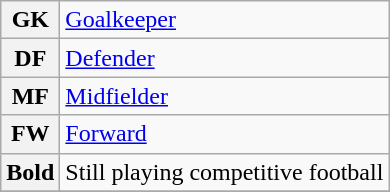<table class="wikitable">
<tr>
<th>GK</th>
<td colspan="3"><a href='#'>Goalkeeper</a></td>
</tr>
<tr>
<th>DF</th>
<td colspan="3"><a href='#'>Defender</a></td>
</tr>
<tr>
<th>MF</th>
<td colspan="3"><a href='#'>Midfielder</a></td>
</tr>
<tr>
<th>FW</th>
<td colspan="3"><a href='#'>Forward</a></td>
</tr>
<tr>
<th><strong>Bold</strong></th>
<td colspan="3">Still playing competitive football</td>
</tr>
<tr>
</tr>
</table>
